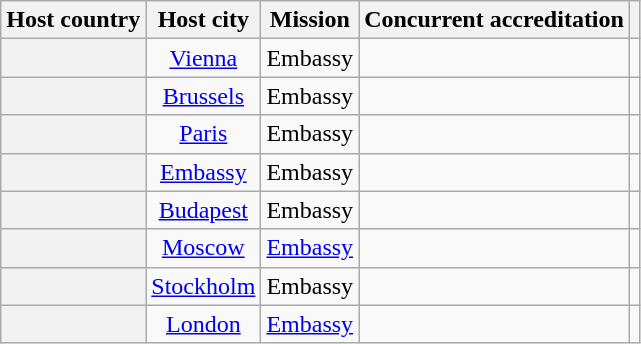<table class="wikitable plainrowheaders" style="text-align:center;">
<tr>
<th scope="col">Host country</th>
<th scope="col">Host city</th>
<th scope="col">Mission</th>
<th scope="col">Concurrent accreditation</th>
<th scope="col"></th>
</tr>
<tr>
<th scope="row"></th>
<td><a href='#'>Vienna</a></td>
<td>Embassy</td>
<td></td>
<td></td>
</tr>
<tr>
<th scope="row"></th>
<td><a href='#'>Brussels</a></td>
<td>Embassy</td>
<td></td>
<td></td>
</tr>
<tr>
<th scope="row"></th>
<td><a href='#'>Paris</a></td>
<td>Embassy</td>
<td></td>
<td></td>
</tr>
<tr>
<th scope="row"></th>
<td><a href='#'>Embassy</a></td>
<td>Embassy</td>
<td></td>
<td></td>
</tr>
<tr>
<th scope="row"></th>
<td><a href='#'>Budapest</a></td>
<td>Embassy</td>
<td></td>
<td></td>
</tr>
<tr>
<th scope="row"></th>
<td><a href='#'>Moscow</a></td>
<td><a href='#'>Embassy</a></td>
<td></td>
<td></td>
</tr>
<tr>
<th scope="row"></th>
<td><a href='#'>Stockholm</a></td>
<td>Embassy</td>
<td></td>
<td></td>
</tr>
<tr>
<th scope="row"></th>
<td><a href='#'>London</a></td>
<td><a href='#'>Embassy</a></td>
<td></td>
<td></td>
</tr>
</table>
